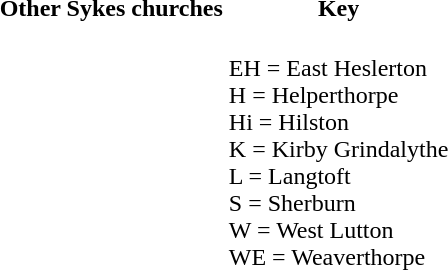<table align=center>
<tr>
<th>Other Sykes churches</th>
<th>Key</th>
</tr>
<tr>
<td></td>
<td><br>EH = East Heslerton<br>H = Helperthorpe<br>Hi = Hilston<br>K = Kirby Grindalythe<br>L = Langtoft<br>S = Sherburn<br>W = West Lutton<br>WE = Weaverthorpe</td>
</tr>
</table>
